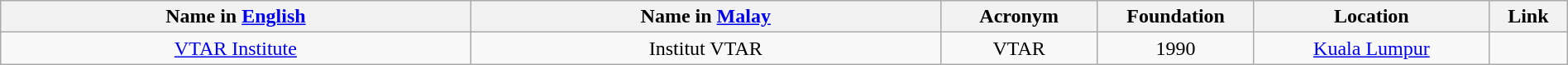<table class="wikitable sortable" width="100%">
<tr>
<th>Name in <a href='#'>English</a></th>
<th>Name in <a href='#'>Malay</a></th>
<th>Acronym</th>
<th>Foundation</th>
<th>Location</th>
<th class="unsortable">Link</th>
</tr>
<tr>
<td width="30%" align="center"><a href='#'>VTAR Institute</a></td>
<td width="30%" align="center">Institut VTAR</td>
<td width="10%" align="center">VTAR</td>
<td width="10%" align="center">1990</td>
<td width="15%" align="center"><a href='#'>Kuala Lumpur</a></td>
<td width="5%" align="center"></td>
</tr>
</table>
